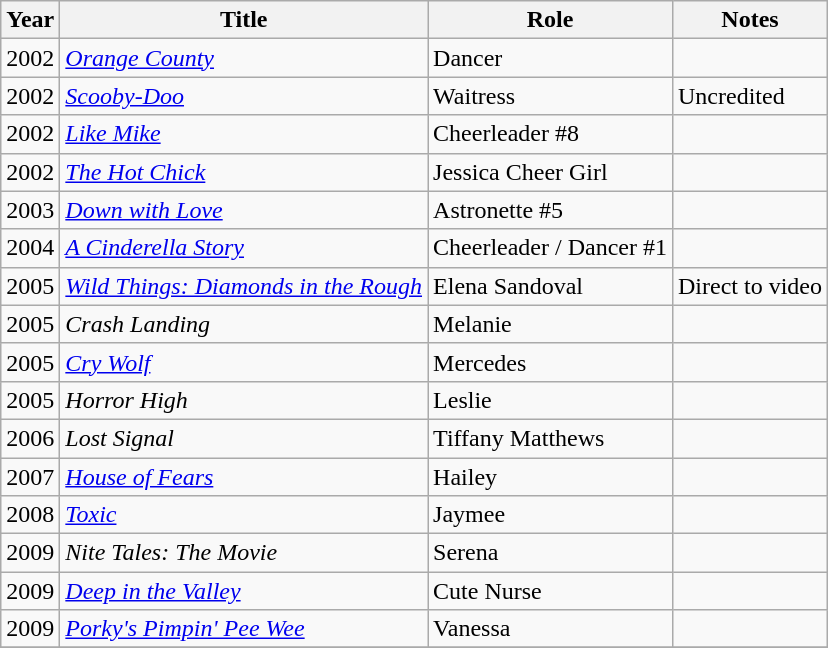<table class="wikitable sortable">
<tr>
<th>Year</th>
<th>Title</th>
<th>Role</th>
<th class="unsortable">Notes</th>
</tr>
<tr>
<td>2002</td>
<td><em><a href='#'>Orange County</a></em></td>
<td>Dancer</td>
<td></td>
</tr>
<tr>
<td>2002</td>
<td><em><a href='#'>Scooby-Doo</a></em></td>
<td>Waitress</td>
<td>Uncredited</td>
</tr>
<tr>
<td>2002</td>
<td><em><a href='#'>Like Mike</a></em></td>
<td>Cheerleader #8</td>
<td></td>
</tr>
<tr>
<td>2002</td>
<td><em><a href='#'>The Hot Chick</a></em></td>
<td>Jessica Cheer Girl</td>
<td></td>
</tr>
<tr>
<td>2003</td>
<td><em><a href='#'>Down with Love</a></em></td>
<td>Astronette #5</td>
<td></td>
</tr>
<tr>
<td>2004</td>
<td><em><a href='#'>A Cinderella Story</a></em></td>
<td>Cheerleader / Dancer #1</td>
<td></td>
</tr>
<tr>
<td>2005</td>
<td><em><a href='#'>Wild Things: Diamonds in the Rough</a></em></td>
<td>Elena Sandoval</td>
<td>Direct to video</td>
</tr>
<tr>
<td>2005</td>
<td><em>Crash Landing</em></td>
<td>Melanie</td>
<td></td>
</tr>
<tr>
<td>2005</td>
<td><em><a href='#'>Cry Wolf</a></em></td>
<td>Mercedes</td>
<td></td>
</tr>
<tr>
<td>2005</td>
<td><em>Horror High</em></td>
<td>Leslie</td>
<td></td>
</tr>
<tr>
<td>2006</td>
<td><em>Lost Signal</em></td>
<td>Tiffany Matthews</td>
<td></td>
</tr>
<tr>
<td>2007</td>
<td><em><a href='#'>House of Fears</a></em></td>
<td>Hailey</td>
<td></td>
</tr>
<tr>
<td>2008</td>
<td><em><a href='#'>Toxic</a></em></td>
<td>Jaymee</td>
<td></td>
</tr>
<tr>
<td>2009</td>
<td><em>Nite Tales: The Movie</em></td>
<td>Serena</td>
<td></td>
</tr>
<tr>
<td>2009</td>
<td><em><a href='#'>Deep in the Valley</a></em></td>
<td>Cute Nurse</td>
<td></td>
</tr>
<tr>
<td>2009</td>
<td><em><a href='#'>Porky's Pimpin' Pee Wee</a></em></td>
<td>Vanessa</td>
<td></td>
</tr>
<tr>
</tr>
</table>
